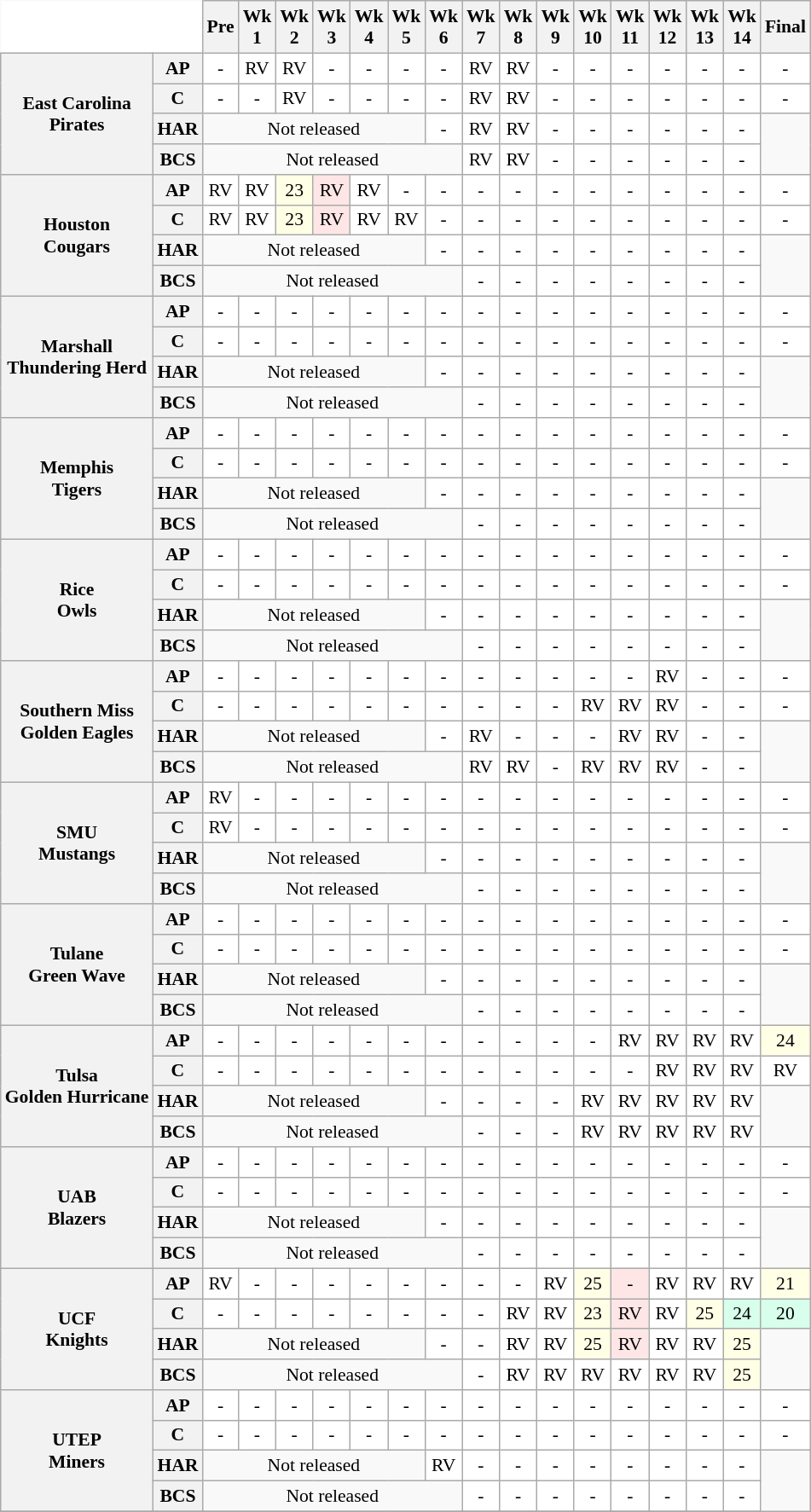<table class="wikitable" style="white-space:nowrap;font-size:90%;">
<tr>
<th colspan=2 style="background:white; border-top-style:hidden; border-left-style:hidden;"> </th>
<th>Pre</th>
<th>Wk<br>1</th>
<th>Wk<br>2</th>
<th>Wk<br>3</th>
<th>Wk<br>4</th>
<th>Wk<br>5</th>
<th>Wk<br>6</th>
<th>Wk<br>7</th>
<th>Wk<br>8</th>
<th>Wk<br>9</th>
<th>Wk<br>10</th>
<th>Wk<br>11</th>
<th>Wk<br>12</th>
<th>Wk<br>13</th>
<th>Wk<br>14</th>
<th>Final</th>
</tr>
<tr style="text-align:center;">
<th rowspan=4><strong>East Carolina<br>Pirates</strong></th>
<th>AP</th>
<td style="background:#FFF;">-</td>
<td style="background:#FFF;">RV</td>
<td style="background:#FFF;">RV</td>
<td style="background:#FFF;">-</td>
<td style="background:#FFF;">-</td>
<td style="background:#FFF;">-</td>
<td style="background:#FFF;">-</td>
<td style="background:#FFF;">RV</td>
<td style="background:#FFF;">RV</td>
<td style="background:#FFF;">-</td>
<td style="background:#FFF;">-</td>
<td style="background:#FFF;">-</td>
<td style="background:#FFF;">-</td>
<td style="background:#FFF;">-</td>
<td style="background:#FFF;">-</td>
<td style="background:#FFF;">-</td>
</tr>
<tr style="text-align:center;">
<th>C</th>
<td style="background:#FFF;">-</td>
<td style="background:#FFF;">-</td>
<td style="background:#FFF;">RV</td>
<td style="background:#FFF;">-</td>
<td style="background:#FFF">-</td>
<td style="background:#FFF;">-</td>
<td style="background:#FFF;">-</td>
<td style="background:#FFF;">RV</td>
<td style="background:#FFF;">RV</td>
<td style="background:#FFF;">-</td>
<td style="background:#FFF;">-</td>
<td style="background:#FFF;">-</td>
<td style="background:#FFF;">-</td>
<td style="background:#FFF;">-</td>
<td style="background:#FFF;">-</td>
<td style="background:#FFF;">-</td>
</tr>
<tr style="text-align:center;">
<th>HAR</th>
<td colspan=6 align=center>Not released</td>
<td style="background:#FFF;">-</td>
<td style="background:#FFF;">RV</td>
<td style="background:#FFF;">RV</td>
<td style="background:#FFF;">-</td>
<td style="background:#FFF;">-</td>
<td style="background:#FFF;">-</td>
<td style="background:#FFF;">-</td>
<td style="background:#FFF;">-</td>
<td style="background:#FFF;">-</td>
</tr>
<tr style="text-align:center;">
<th>BCS</th>
<td colspan=7 align=center>Not released</td>
<td style="background:#FFF;">RV</td>
<td style="background:#FFF;">RV</td>
<td style="background:#FFF;">-</td>
<td style="background:#FFF;">-</td>
<td style="background:#FFF;">-</td>
<td style="background:#FFF;">-</td>
<td style="background:#FFF;">-</td>
<td style="background:#FFF;">-</td>
</tr>
<tr style="text-align:center;">
<th rowspan=4><strong>Houston<br>Cougars</strong></th>
<th>AP</th>
<td style="background:#FFF;">RV</td>
<td style="background:#FFF;">RV</td>
<td style="background:#ffffe6;">23</td>
<td style="background:#ffe6e6;">RV</td>
<td style="background:#FFF;">RV</td>
<td style="background:#FFF;">-</td>
<td style="background:#FFF;">-</td>
<td style="background:#FFF;">-</td>
<td style="background:#FFF;">-</td>
<td style="background:#FFF;">-</td>
<td style="background:#FFF;">-</td>
<td style="background:#FFF;">-</td>
<td style="background:#FFF;">-</td>
<td style="background:#FFF;">-</td>
<td style="background:#FFF;">-</td>
<td style="background:#FFF;">-</td>
</tr>
<tr style="text-align:center;">
<th>C</th>
<td style="background:#FFF;">RV</td>
<td style="background:#FFF;">RV</td>
<td style="background:#ffffe6;">23</td>
<td style="background:#ffe6e6;">RV</td>
<td style="background:#FFF;">RV</td>
<td style="background:#FFF;">RV</td>
<td style="background:#FFF;">-</td>
<td style="background:#FFF;">-</td>
<td style="background:#FFF;">-</td>
<td style="background:#FFF;">-</td>
<td style="background:#FFF;">-</td>
<td style="background:#FFF;">-</td>
<td style="background:#FFF;">-</td>
<td style="background:#FFF;">-</td>
<td style="background:#FFF;">-</td>
<td style="background:#FFF;">-</td>
</tr>
<tr style="text-align:center;">
<th>HAR</th>
<td colspan=6 align=center>Not released</td>
<td style="background:#FFF;">-</td>
<td style="background:#FFF;">-</td>
<td style="background:#FFF;">-</td>
<td style="background:#FFF;">-</td>
<td style="background:#FFF;">-</td>
<td style="background:#FFF;">-</td>
<td style="background:#FFF;">-</td>
<td style="background:#FFF;">-</td>
<td style="background:#FFF;">-</td>
</tr>
<tr style="text-align:center;">
<th>BCS</th>
<td colspan=7 align=center>Not released</td>
<td style="background:#FFF;">-</td>
<td style="background:#FFF;">-</td>
<td style="background:#FFF;">-</td>
<td style="background:#FFF;">-</td>
<td style="background:#FFF;">-</td>
<td style="background:#FFF;">-</td>
<td style="background:#FFF;">-</td>
<td style="background:#FFF;">-</td>
</tr>
<tr style="text-align:center;">
<th rowspan=4><strong>Marshall<br>Thundering Herd</strong></th>
<th>AP</th>
<td style="background:#FFF;">-</td>
<td style="background:#FFF;">-</td>
<td style="background:#FFF;">-</td>
<td style="background:#FFF;">-</td>
<td style="background:#FFF;">-</td>
<td style="background:#FFF;">-</td>
<td style="background:#FFF;">-</td>
<td style="background:#FFF;">-</td>
<td style="background:#FFF;">-</td>
<td style="background:#FFF;">-</td>
<td style="background:#FFF;">-</td>
<td style="background:#FFF;">-</td>
<td style="background:#FFF;">-</td>
<td style="background:#FFF;">-</td>
<td style="background:#FFF;">-</td>
<td style="background:#FFF;">-</td>
</tr>
<tr style="text-align:center;">
<th>C</th>
<td style="background:#FFF;">-</td>
<td style="background:#FFF;">-</td>
<td style="background:#FFF;">-</td>
<td style="background:#FFF;">-</td>
<td style="background:#FFF;">-</td>
<td style="background:#FFF;">-</td>
<td style="background:#FFF;">-</td>
<td style="background:#FFF;">-</td>
<td style="background:#FFF;">-</td>
<td style="background:#FFF;">-</td>
<td style="background:#FFF;">-</td>
<td style="background:#FFF;">-</td>
<td style="background:#FFF;">-</td>
<td style="background:#FFF;">-</td>
<td style="background:#FFF;">-</td>
<td style="background:#FFF;">-</td>
</tr>
<tr style="text-align:center;">
<th>HAR</th>
<td colspan=6 align=center>Not released</td>
<td style="background:#FFF;">-</td>
<td style="background:#FFF;">-</td>
<td style="background:#FFF;">-</td>
<td style="background:#FFF;">-</td>
<td style="background:#FFF;">-</td>
<td style="background:#FFF;">-</td>
<td style="background:#FFF;">-</td>
<td style="background:#FFF;">-</td>
<td style="background:#FFF;">-</td>
</tr>
<tr style="text-align:center;">
<th>BCS</th>
<td colspan=7 align=center>Not released</td>
<td style="background:#FFF;">-</td>
<td style="background:#FFF;">-</td>
<td style="background:#FFF;">-</td>
<td style="background:#FFF;">-</td>
<td style="background:#FFF;">-</td>
<td style="background:#FFF;">-</td>
<td style="background:#FFF;">-</td>
<td style="background:#FFF;">-</td>
</tr>
<tr style="text-align:center;">
<th rowspan=4><strong>Memphis<br>Tigers</strong></th>
<th>AP</th>
<td style="background:#FFF;">-</td>
<td style="background:#FFF;">-</td>
<td style="background:#FFF;">-</td>
<td style="background:#FFF;">-</td>
<td style="background:#FFF;">-</td>
<td style="background:#FFF;">-</td>
<td style="background:#FFF;">-</td>
<td style="background:#FFF;">-</td>
<td style="background:#FFF;">-</td>
<td style="background:#FFF;">-</td>
<td style="background:#FFF;">-</td>
<td style="background:#FFF;">-</td>
<td style="background:#FFF;">-</td>
<td style="background:#FFF;">-</td>
<td style="background:#FFF;">-</td>
<td style="background:#FFF;">-</td>
</tr>
<tr style="text-align:center;">
<th>C</th>
<td style="background:#FFF;">-</td>
<td style="background:#FFF;">-</td>
<td style="background:#FFF;">-</td>
<td style="background:#FFF;">-</td>
<td style="background:#FFF">-</td>
<td style="background:#FFF;">-</td>
<td style="background:#FFF;">-</td>
<td style="background:#FFF;">-</td>
<td style="background:#FFF;">-</td>
<td style="background:#FFF;">-</td>
<td style="background:#FFF;">-</td>
<td style="background:#FFF;">-</td>
<td style="background:#FFF;">-</td>
<td style="background:#FFF;">-</td>
<td style="background:#FFF;">-</td>
<td style="background:#FFF;">-</td>
</tr>
<tr style="text-align:center;">
<th>HAR</th>
<td colspan=6 align=center>Not released</td>
<td style="background:#FFF;">-</td>
<td style="background:#FFF;">-</td>
<td style="background:#FFF;">-</td>
<td style="background:#FFF;">-</td>
<td style="background:#FFF;">-</td>
<td style="background:#FFF;">-</td>
<td style="background:#FFF;">-</td>
<td style="background:#FFF;">-</td>
<td style="background:#FFF;">-</td>
</tr>
<tr style="text-align:center;">
<th>BCS</th>
<td colspan=7 align=center>Not released</td>
<td style="background:#FFF;">-</td>
<td style="background:#FFF;">-</td>
<td style="background:#FFF;">-</td>
<td style="background:#FFF;">-</td>
<td style="background:#FFF;">-</td>
<td style="background:#FFF;">-</td>
<td style="background:#FFF;">-</td>
<td style="background:#FFF;">-</td>
</tr>
<tr style="text-align:center;">
<th rowspan=4><strong>Rice<br>Owls</strong></th>
<th>AP</th>
<td style="background:#FFF;">-</td>
<td style="background:#FFF;">-</td>
<td style="background:#FFF;">-</td>
<td style="background:#FFF;">-</td>
<td style="background:#FFF;">-</td>
<td style="background:#FFF;">-</td>
<td style="background:#FFF;">-</td>
<td style="background:#FFF;">-</td>
<td style="background:#FFF;">-</td>
<td style="background:#FFF;">-</td>
<td style="background:#FFF;">-</td>
<td style="background:#FFF;">-</td>
<td style="background:#FFF;">-</td>
<td style="background:#FFF;">-</td>
<td style="background:#FFF;">-</td>
<td style="background:#FFF;">-</td>
</tr>
<tr style="text-align:center;">
<th>C</th>
<td style="background:#FFF;">-</td>
<td style="background:#FFF;">-</td>
<td style="background:#FFF;">-</td>
<td style="background:#FFF;">-</td>
<td style="background:#FFF">-</td>
<td style="background:#FFF;">-</td>
<td style="background:#FFF;">-</td>
<td style="background:#FFF;">-</td>
<td style="background:#FFF;">-</td>
<td style="background:#FFF;">-</td>
<td style="background:#FFF;">-</td>
<td style="background:#FFF;">-</td>
<td style="background:#FFF;">-</td>
<td style="background:#FFF;">-</td>
<td style="background:#FFF;">-</td>
<td style="background:#FFF;">-</td>
</tr>
<tr style="text-align:center;">
<th>HAR</th>
<td colspan=6 align=center>Not released</td>
<td style="background:#FFF;">-</td>
<td style="background:#FFF;">-</td>
<td style="background:#FFF;">-</td>
<td style="background:#FFF;">-</td>
<td style="background:#FFF;">-</td>
<td style="background:#FFF;">-</td>
<td style="background:#FFF;">-</td>
<td style="background:#FFF;">-</td>
<td style="background:#FFF;">-</td>
</tr>
<tr style="text-align:center;">
<th>BCS</th>
<td colspan=7 align=center>Not released</td>
<td style="background:#FFF;">-</td>
<td style="background:#FFF;">-</td>
<td style="background:#FFF;">-</td>
<td style="background:#FFF;">-</td>
<td style="background:#FFF;">-</td>
<td style="background:#FFF;">-</td>
<td style="background:#FFF;">-</td>
<td style="background:#FFF;">-</td>
</tr>
<tr style="text-align:center;">
<th rowspan=4><strong>Southern Miss<br>Golden Eagles</strong></th>
<th>AP</th>
<td style="background:#FFF;">-</td>
<td style="background:#FFF;">-</td>
<td style="background:#FFF;">-</td>
<td style="background:#FFF;">-</td>
<td style="background:#FFF;">-</td>
<td style="background:#FFF;">-</td>
<td style="background:#FFF;">-</td>
<td style="background:#FFF;">-</td>
<td style="background:#FFF;">-</td>
<td style="background:#FFF;">-</td>
<td style="background:#FFF;">-</td>
<td style="background:#FFF;">-</td>
<td style="background:#FFF;">RV</td>
<td style="background:#FFF;">-</td>
<td style="background:#FFF;">-</td>
<td style="background:#FFF;">-</td>
</tr>
<tr style="text-align:center;">
<th>C</th>
<td style="background:#FFF;">-</td>
<td style="background:#FFF;">-</td>
<td style="background:#FFF;">-</td>
<td style="background:#FFF;">-</td>
<td style="background:#FFF">-</td>
<td style="background:#FFF;">-</td>
<td style="background:#FFF;">-</td>
<td style="background:#FFF;">-</td>
<td style="background:#FFF;">-</td>
<td style="background:#FFF;">-</td>
<td style="background:#FFF;">RV</td>
<td style="background:#FFF;">RV</td>
<td style="background:#FFF;">RV</td>
<td style="background:#FFF;">-</td>
<td style="background:#FFF;">-</td>
<td style="background:#FFF;">-</td>
</tr>
<tr style="text-align:center;">
<th>HAR</th>
<td colspan=6 align=center>Not released</td>
<td style="background:#FFF;">-</td>
<td style="background:#FFF;">RV</td>
<td style="background:#FFF;">-</td>
<td style="background:#FFF;">-</td>
<td style="background:#FFF;">-</td>
<td style="background:#FFF;">RV</td>
<td style="background:#FFF;">RV</td>
<td style="background:#FFF;">-</td>
<td style="background:#FFF;">-</td>
</tr>
<tr style="text-align:center;">
<th>BCS</th>
<td colspan=7 align=center>Not released</td>
<td style="background:#FFF;">RV</td>
<td style="background:#FFF;">RV</td>
<td style="background:#FFF;">-</td>
<td style="background:#FFF;">RV</td>
<td style="background:#FFF;">RV</td>
<td style="background:#FFF;">RV</td>
<td style="background:#FFF;">-</td>
<td style="background:#FFF;">-</td>
</tr>
<tr style="text-align:center;">
<th rowspan=4><strong>SMU<br>Mustangs</strong></th>
<th>AP</th>
<td style="background:#FFF;">RV</td>
<td style="background:#FFF;">-</td>
<td style="background:#FFF;">-</td>
<td style="background:#FFF;">-</td>
<td style="background:#FFF;">-</td>
<td style="background:#FFF;">-</td>
<td style="background:#FFF;">-</td>
<td style="background:#FFF;">-</td>
<td style="background:#FFF;">-</td>
<td style="background:#FFF;">-</td>
<td style="background:#FFF;">-</td>
<td style="background:#FFF;">-</td>
<td style="background:#FFF;">-</td>
<td style="background:#FFF;">-</td>
<td style="background:#FFF;">-</td>
<td style="background:#FFF;">-</td>
</tr>
<tr style="text-align:center;">
<th>C</th>
<td style="background:#FFF;">RV</td>
<td style="background:#FFF;">-</td>
<td style="background:#FFF;">-</td>
<td style="background:#FFF;">-</td>
<td style="background:#FFF">-</td>
<td style="background:#FFF;">-</td>
<td style="background:#FFF;">-</td>
<td style="background:#FFF;">-</td>
<td style="background:#FFF;">-</td>
<td style="background:#FFF;">-</td>
<td style="background:#FFF;">-</td>
<td style="background:#FFF;">-</td>
<td style="background:#FFF;">-</td>
<td style="background:#FFF;">-</td>
<td style="background:#FFF;">-</td>
<td style="background:#FFF;">-</td>
</tr>
<tr style="text-align:center;">
<th>HAR</th>
<td colspan=6 align=center>Not released</td>
<td style="background:#FFF;">-</td>
<td style="background:#FFF;">-</td>
<td style="background:#FFF;">-</td>
<td style="background:#FFF;">-</td>
<td style="background:#FFF;">-</td>
<td style="background:#FFF;">-</td>
<td style="background:#FFF;">-</td>
<td style="background:#FFF;">-</td>
<td style="background:#FFF;">-</td>
</tr>
<tr style="text-align:center;">
<th>BCS</th>
<td colspan=7 align=center>Not released</td>
<td style="background:#FFF;">-</td>
<td style="background:#FFF;">-</td>
<td style="background:#FFF;">-</td>
<td style="background:#FFF;">-</td>
<td style="background:#FFF;">-</td>
<td style="background:#FFF;">-</td>
<td style="background:#FFF;">-</td>
<td style="background:#FFF;">-</td>
</tr>
<tr style="text-align:center;">
<th rowspan=4><strong>Tulane<br>Green Wave</strong></th>
<th>AP</th>
<td style="background:#FFF;">-</td>
<td style="background:#FFF;">-</td>
<td style="background:#FFF;">-</td>
<td style="background:#FFF;">-</td>
<td style="background:#FFF;">-</td>
<td style="background:#FFF;">-</td>
<td style="background:#FFF;">-</td>
<td style="background:#FFF;">-</td>
<td style="background:#FFF;">-</td>
<td style="background:#FFF;">-</td>
<td style="background:#FFF;">-</td>
<td style="background:#FFF;">-</td>
<td style="background:#FFF;">-</td>
<td style="background:#FFF;">-</td>
<td style="background:#FFF;">-</td>
<td style="background:#FFF;">-</td>
</tr>
<tr style="text-align:center;">
<th>C</th>
<td style="background:#FFF;">-</td>
<td style="background:#FFF;">-</td>
<td style="background:#FFF;">-</td>
<td style="background:#FFF;">-</td>
<td style="background:#FFF">-</td>
<td style="background:#FFF;">-</td>
<td style="background:#FFF;">-</td>
<td style="background:#FFF;">-</td>
<td style="background:#FFF;">-</td>
<td style="background:#FFF;">-</td>
<td style="background:#FFF;">-</td>
<td style="background:#FFF;">-</td>
<td style="background:#FFF;">-</td>
<td style="background:#FFF;">-</td>
<td style="background:#FFF;">-</td>
<td style="background:#FFF;">-</td>
</tr>
<tr style="text-align:center;">
<th>HAR</th>
<td colspan=6 align=center>Not released</td>
<td style="background:#FFF;">-</td>
<td style="background:#FFF;">-</td>
<td style="background:#FFF;">-</td>
<td style="background:#FFF;">-</td>
<td style="background:#FFF;">-</td>
<td style="background:#FFF;">-</td>
<td style="background:#FFF;">-</td>
<td style="background:#FFF;">-</td>
<td style="background:#FFF;">-</td>
</tr>
<tr style="text-align:center;">
<th>BCS</th>
<td colspan=7 align=center>Not released</td>
<td style="background:#FFF;">-</td>
<td style="background:#FFF;">-</td>
<td style="background:#FFF;">-</td>
<td style="background:#FFF;">-</td>
<td style="background:#FFF;">-</td>
<td style="background:#FFF;">-</td>
<td style="background:#FFF;">-</td>
<td style="background:#FFF;">-</td>
</tr>
<tr style="text-align:center;">
<th rowspan=4><strong>Tulsa<br>Golden Hurricane</strong></th>
<th>AP</th>
<td style="background:#FFF;">-</td>
<td style="background:#FFF;">-</td>
<td style="background:#FFF;">-</td>
<td style="background:#FFF;">-</td>
<td style="background:#FFF;">-</td>
<td style="background:#FFF;">-</td>
<td style="background:#FFF;">-</td>
<td style="background:#FFF;">-</td>
<td style="background:#FFF;">-</td>
<td style="background:#FFF;">-</td>
<td style="background:#FFF;">-</td>
<td style="background:#FFF;">RV</td>
<td style="background:#FFF;">RV</td>
<td style="background:#FFF;">RV</td>
<td style="background:#FFF;">RV</td>
<td style="background:#ffffe6;">24</td>
</tr>
<tr style="text-align:center;">
<th>C</th>
<td style="background:#FFF;">-</td>
<td style="background:#FFF;">-</td>
<td style="background:#FFF;">-</td>
<td style="background:#FFF;">-</td>
<td style="background:#FFF">-</td>
<td style="background:#FFF;">-</td>
<td style="background:#FFF;">-</td>
<td style="background:#FFF;">-</td>
<td style="background:#FFF;">-</td>
<td style="background:#FFF;">-</td>
<td style="background:#FFF;">-</td>
<td style="background:#FFF;">-</td>
<td style="background:#FFF;">RV</td>
<td style="background:#FFF;">RV</td>
<td style="background:#FFF;">RV</td>
<td style="background:#FFF;">RV</td>
</tr>
<tr style="text-align:center;">
<th>HAR</th>
<td colspan=6 align=center>Not released</td>
<td style="background:#FFF;">-</td>
<td style="background:#FFF;">-</td>
<td style="background:#FFF;">-</td>
<td style="background:#FFF;">-</td>
<td style="background:#FFF;">RV</td>
<td style="background:#FFF;">RV</td>
<td style="background:#FFF;">RV</td>
<td style="background:#FFF;">RV</td>
<td style="background:#FFF;">RV</td>
</tr>
<tr style="text-align:center;">
<th>BCS</th>
<td colspan=7 align=center>Not released</td>
<td style="background:#FFF;">-</td>
<td style="background:#FFF;">-</td>
<td style="background:#FFF;">-</td>
<td style="background:#FFF;">RV</td>
<td style="background:#FFF;">RV</td>
<td style="background:#FFF;">RV</td>
<td style="background:#FFF;">RV</td>
<td style="background:#FFF;">RV</td>
</tr>
<tr style="text-align:center;">
<th rowspan=4><strong>UAB<br>Blazers</strong></th>
<th>AP</th>
<td style="background:#FFF;">-</td>
<td style="background:#FFF;">-</td>
<td style="background:#FFF;">-</td>
<td style="background:#FFF;">-</td>
<td style="background:#FFF;">-</td>
<td style="background:#FFF;">-</td>
<td style="background:#FFF;">-</td>
<td style="background:#FFF;">-</td>
<td style="background:#FFF;">-</td>
<td style="background:#FFF;">-</td>
<td style="background:#FFF;">-</td>
<td style="background:#FFF;">-</td>
<td style="background:#FFF;">-</td>
<td style="background:#FFF;">-</td>
<td style="background:#FFF;">-</td>
<td style="background:#FFF;">-</td>
</tr>
<tr style="text-align:center;">
<th>C</th>
<td style="background:#FFF;">-</td>
<td style="background:#FFF;">-</td>
<td style="background:#FFF;">-</td>
<td style="background:#FFF;">-</td>
<td style="background:#FFF">-</td>
<td style="background:#FFF;">-</td>
<td style="background:#FFF;">-</td>
<td style="background:#FFF;">-</td>
<td style="background:#FFF;">-</td>
<td style="background:#FFF;">-</td>
<td style="background:#FFF;">-</td>
<td style="background:#FFF;">-</td>
<td style="background:#FFF;">-</td>
<td style="background:#FFF;">-</td>
<td style="background:#FFF;">-</td>
<td style="background:#FFF;">-</td>
</tr>
<tr style="text-align:center;">
<th>HAR</th>
<td colspan=6 align=center>Not released</td>
<td style="background:#FFF;">-</td>
<td style="background:#FFF;">-</td>
<td style="background:#FFF;">-</td>
<td style="background:#FFF;">-</td>
<td style="background:#FFF;">-</td>
<td style="background:#FFF;">-</td>
<td style="background:#FFF;">-</td>
<td style="background:#FFF;">-</td>
<td style="background:#FFF;">-</td>
</tr>
<tr style="text-align:center;">
<th>BCS</th>
<td colspan=7 align=center>Not released</td>
<td style="background:#FFF;">-</td>
<td style="background:#FFF;">-</td>
<td style="background:#FFF;">-</td>
<td style="background:#FFF;">-</td>
<td style="background:#FFF;">-</td>
<td style="background:#FFF;">-</td>
<td style="background:#FFF;">-</td>
<td style="background:#FFF;">-</td>
</tr>
<tr style="text-align:center;">
<th rowspan=4><strong>UCF<br>Knights</strong></th>
<th>AP</th>
<td style="background:#FFF;">RV</td>
<td style="background:#FFF;">-</td>
<td style="background:#FFF;">-</td>
<td style="background:#FFF;">-</td>
<td style="background:#FFF;">-</td>
<td style="background:#FFF;">-</td>
<td style="background:#FFF;">-</td>
<td style="background:#FFF;">-</td>
<td style="background:#FFF;">-</td>
<td style="background:#FFF;">RV</td>
<td style="background:#ffffe6;">25</td>
<td style="background:#ffe6e6;">-</td>
<td style="background:#FFF;">RV</td>
<td style="background:#FFF;">RV</td>
<td style="background:#FFF;">RV</td>
<td style="background:#ffffe6;">21</td>
</tr>
<tr style="text-align:center;">
<th>C</th>
<td style="background:#FFF;">-</td>
<td style="background:#FFF;">-</td>
<td style="background:#FFF;">-</td>
<td style="background:#FFF;">-</td>
<td style="background:#FFF">-</td>
<td style="background:#FFF;">-</td>
<td style="background:#FFF;">-</td>
<td style="background:#FFF;">-</td>
<td style="background:#FFF;">RV</td>
<td style="background:#FFF;">RV</td>
<td style="background:#ffffe6;">23</td>
<td style="background:#ffe6e6;">RV</td>
<td style="background:#FFF;">RV</td>
<td style="background:#ffffe6;">25</td>
<td style="background:#d8ffeb;">24</td>
<td style="background:#d8ffeb;">20</td>
</tr>
<tr style="text-align:center;">
<th>HAR</th>
<td colspan=6 align=center>Not released</td>
<td style="background:#FFF;">-</td>
<td style="background:#FFF;">-</td>
<td style="background:#FFF;">RV</td>
<td style="background:#FFF;">RV</td>
<td style="background:#ffffe6;">25</td>
<td style="background:#ffe6e6;">RV</td>
<td style="background:#FFF;">RV</td>
<td style="background:#FFF;">RV</td>
<td style="background:#ffffe6;">25</td>
</tr>
<tr style="text-align:center;">
<th>BCS</th>
<td colspan=7 align=center>Not released</td>
<td style="background:#FFF;">-</td>
<td style="background:#FFF;">RV</td>
<td style="background:#FFF;">RV</td>
<td style="background:#FFF;">RV</td>
<td style="background:#FFF;">RV</td>
<td style="background:#FFF;">RV</td>
<td style="background:#FFF;">RV</td>
<td style="background:#ffffe6;">25</td>
</tr>
<tr style="text-align:center;">
<th rowspan=4><strong>UTEP<br>Miners</strong></th>
<th>AP</th>
<td style="background:#FFF;">-</td>
<td style="background:#FFF;">-</td>
<td style="background:#FFF;">-</td>
<td style="background:#FFF;">-</td>
<td style="background:#FFF;">-</td>
<td style="background:#FFF;">-</td>
<td style="background:#FFF;">-</td>
<td style="background:#FFF;">-</td>
<td style="background:#FFF;">-</td>
<td style="background:#FFF;">-</td>
<td style="background:#FFF;">-</td>
<td style="background:#FFF;">-</td>
<td style="background:#FFF;">-</td>
<td style="background:#FFF;">-</td>
<td style="background:#FFF;">-</td>
<td style="background:#FFF;">-</td>
</tr>
<tr style="text-align:center;">
<th>C</th>
<td style="background:#FFF;">-</td>
<td style="background:#FFF;">-</td>
<td style="background:#FFF;">-</td>
<td style="background:#FFF;">-</td>
<td style="background:#FFF">-</td>
<td style="background:#FFF;">-</td>
<td style="background:#FFF;">-</td>
<td style="background:#FFF;">-</td>
<td style="background:#FFF;">-</td>
<td style="background:#FFF;">-</td>
<td style="background:#FFF;">-</td>
<td style="background:#FFF;">-</td>
<td style="background:#FFF;">-</td>
<td style="background:#FFF;">-</td>
<td style="background:#FFF;">-</td>
<td style="background:#FFF;">-</td>
</tr>
<tr style="text-align:center;">
<th>HAR</th>
<td colspan=6 align=center>Not released</td>
<td style="background:#FFF;">RV</td>
<td style="background:#FFF;">-</td>
<td style="background:#FFF;">-</td>
<td style="background:#FFF;">-</td>
<td style="background:#FFF;">-</td>
<td style="background:#FFF;">-</td>
<td style="background:#FFF;">-</td>
<td style="background:#FFF;">-</td>
<td style="background:#FFF;">-</td>
</tr>
<tr style="text-align:center;">
<th>BCS</th>
<td colspan=7 align=center>Not released</td>
<td style="background:#FFF;">-</td>
<td style="background:#FFF;">-</td>
<td style="background:#FFF;">-</td>
<td style="background:#FFF;">-</td>
<td style="background:#FFF;">-</td>
<td style="background:#FFF;">-</td>
<td style="background:#FFF;">-</td>
<td style="background:#FFF;">-</td>
</tr>
<tr style="text-align:center;">
</tr>
</table>
